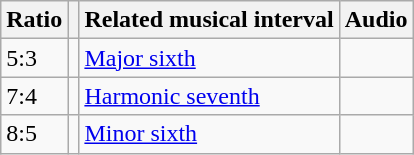<table class="wikitable">
<tr>
<th>Ratio</th>
<th></th>
<th>Related musical interval</th>
<th>Audio</th>
</tr>
<tr>
<td>5:3</td>
<td></td>
<td><a href='#'>Major sixth</a></td>
<td></td>
</tr>
<tr>
<td>7:4</td>
<td></td>
<td><a href='#'>Harmonic seventh</a></td>
<td></td>
</tr>
<tr>
<td>8:5</td>
<td></td>
<td><a href='#'>Minor sixth</a></td>
<td></td>
</tr>
</table>
